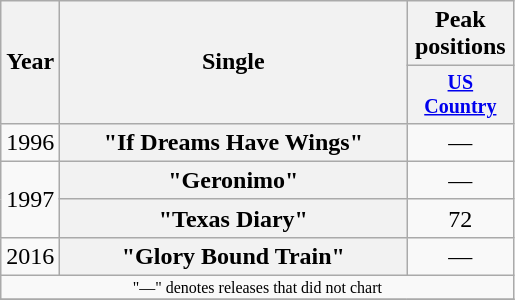<table class="wikitable plainrowheaders" style="text-align:center;">
<tr>
<th rowspan="2">Year</th>
<th rowspan="2" style="width:14em;">Single</th>
<th>Peak positions</th>
</tr>
<tr style="font-size:smaller;">
<th width="65"><a href='#'>US Country</a><br></th>
</tr>
<tr>
<td>1996</td>
<th scope="row">"If Dreams Have Wings"</th>
<td>—</td>
</tr>
<tr>
<td rowspan="2">1997</td>
<th scope="row">"Geronimo"</th>
<td>—</td>
</tr>
<tr>
<th scope="row">"Texas Diary"</th>
<td>72</td>
</tr>
<tr>
<td>2016</td>
<th scope="row">"Glory Bound Train"</th>
<td>—</td>
</tr>
<tr>
<td colspan="3" style="font-size:8pt">"—" denotes releases that did not chart</td>
</tr>
<tr>
</tr>
</table>
